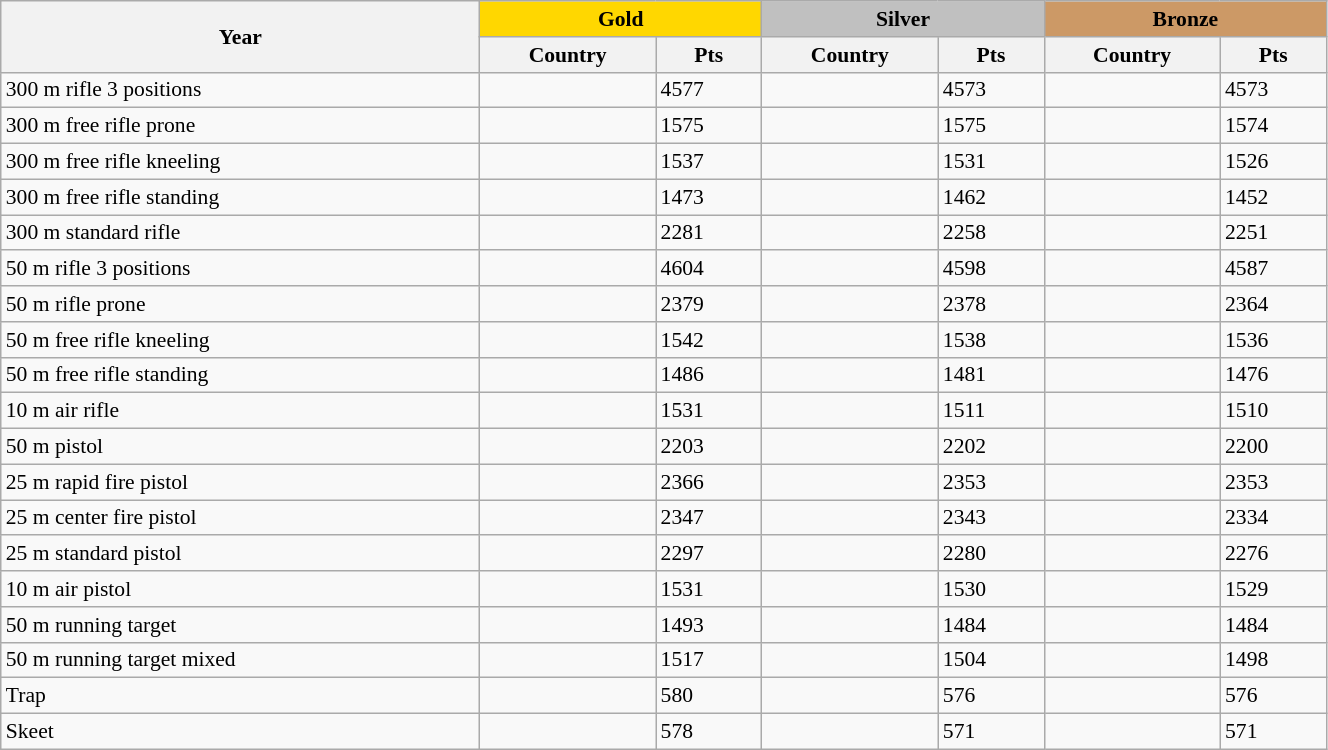<table class="wikitable" width=70% style="font-size:90%; text-align:left;">
<tr align=center>
<th rowspan=2>Year</th>
<td colspan=2 bgcolor=gold><strong>Gold</strong></td>
<td colspan=2 bgcolor=silver><strong>Silver</strong></td>
<td colspan=2 bgcolor=cc9966><strong>Bronze</strong></td>
</tr>
<tr>
<th>Country</th>
<th>Pts</th>
<th>Country</th>
<th>Pts</th>
<th>Country</th>
<th>Pts</th>
</tr>
<tr>
<td>300 m rifle 3 positions</td>
<td></td>
<td>4577</td>
<td></td>
<td>4573</td>
<td></td>
<td>4573</td>
</tr>
<tr>
<td>300 m free rifle prone</td>
<td></td>
<td>1575</td>
<td></td>
<td>1575</td>
<td></td>
<td>1574</td>
</tr>
<tr>
<td>300 m free rifle kneeling</td>
<td></td>
<td>1537</td>
<td></td>
<td>1531</td>
<td></td>
<td>1526</td>
</tr>
<tr>
<td>300 m free rifle standing</td>
<td></td>
<td>1473</td>
<td></td>
<td>1462</td>
<td></td>
<td>1452</td>
</tr>
<tr>
<td>300 m standard rifle</td>
<td></td>
<td>2281</td>
<td></td>
<td>2258</td>
<td></td>
<td>2251</td>
</tr>
<tr>
<td>50 m rifle 3 positions</td>
<td></td>
<td>4604</td>
<td></td>
<td>4598</td>
<td></td>
<td>4587</td>
</tr>
<tr>
<td>50 m rifle prone</td>
<td></td>
<td>2379</td>
<td></td>
<td>2378</td>
<td></td>
<td>2364</td>
</tr>
<tr>
<td>50 m free rifle kneeling</td>
<td></td>
<td>1542</td>
<td></td>
<td>1538</td>
<td></td>
<td>1536</td>
</tr>
<tr>
<td>50 m free rifle standing</td>
<td></td>
<td>1486</td>
<td></td>
<td>1481</td>
<td></td>
<td>1476</td>
</tr>
<tr>
<td>10 m air rifle</td>
<td></td>
<td>1531</td>
<td></td>
<td>1511</td>
<td></td>
<td>1510</td>
</tr>
<tr>
<td>50 m pistol</td>
<td></td>
<td>2203</td>
<td></td>
<td>2202</td>
<td></td>
<td>2200</td>
</tr>
<tr>
<td>25 m rapid fire pistol</td>
<td></td>
<td>2366</td>
<td></td>
<td>2353</td>
<td></td>
<td>2353</td>
</tr>
<tr>
<td>25 m center fire pistol</td>
<td></td>
<td>2347</td>
<td></td>
<td>2343</td>
<td></td>
<td>2334</td>
</tr>
<tr>
<td>25 m standard pistol</td>
<td></td>
<td>2297</td>
<td></td>
<td>2280</td>
<td></td>
<td>2276</td>
</tr>
<tr>
<td>10 m air pistol</td>
<td></td>
<td>1531</td>
<td></td>
<td>1530</td>
<td></td>
<td>1529</td>
</tr>
<tr>
<td>50 m running target</td>
<td></td>
<td>1493</td>
<td></td>
<td>1484</td>
<td></td>
<td>1484</td>
</tr>
<tr>
<td>50 m running target mixed</td>
<td></td>
<td>1517</td>
<td></td>
<td>1504</td>
<td></td>
<td>1498</td>
</tr>
<tr>
<td>Trap</td>
<td></td>
<td>580</td>
<td></td>
<td>576</td>
<td></td>
<td>576</td>
</tr>
<tr>
<td>Skeet</td>
<td></td>
<td>578</td>
<td></td>
<td>571</td>
<td></td>
<td>571</td>
</tr>
</table>
